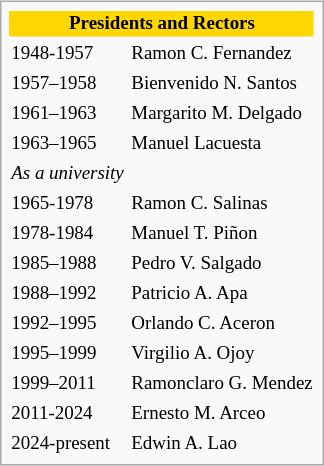<table class="infobox" style="font-size: 79%; margin: 2em 0 0.5em 1.5em;" cellspacing="3">
<tr>
<th colspan="2" style="text-align:center; background:gold;">Presidents and Rectors</th>
</tr>
<tr>
<td>1948-1957</td>
<td>Ramon C. Fernandez</td>
</tr>
<tr>
<td>1957–1958</td>
<td>Bienvenido N. Santos</td>
</tr>
<tr>
<td>1961–1963</td>
<td>Margarito M. Delgado</td>
</tr>
<tr>
<td>1963–1965</td>
<td>Manuel Lacuesta</td>
</tr>
<tr>
<td><em>As a university</em></td>
<td></td>
</tr>
<tr>
<td>1965-1978</td>
<td>Ramon C. Salinas</td>
</tr>
<tr>
<td>1978-1984</td>
<td>Manuel T. Piñon</td>
</tr>
<tr>
<td>1985–1988</td>
<td>Pedro V. Salgado</td>
</tr>
<tr>
<td>1988–1992</td>
<td>Patricio A. Apa</td>
</tr>
<tr>
<td>1992–1995</td>
<td>Orlando C. Aceron</td>
</tr>
<tr>
<td>1995–1999</td>
<td>Virgilio A. Ojoy</td>
</tr>
<tr>
<td>1999–2011</td>
<td>Ramonclaro G. Mendez</td>
</tr>
<tr>
<td>2011-2024</td>
<td>Ernesto M. Arceo</td>
</tr>
<tr>
<td>2024-present</td>
<td>Edwin A. Lao</td>
</tr>
</table>
